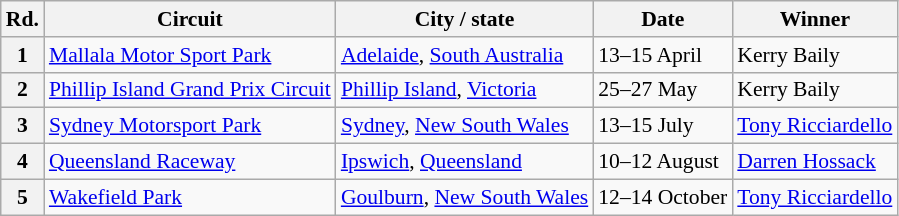<table class="wikitable" style="font-size: 90%">
<tr>
<th>Rd.</th>
<th>Circuit</th>
<th>City / state</th>
<th>Date</th>
<th>Winner</th>
</tr>
<tr>
<th>1</th>
<td> <a href='#'>Mallala Motor Sport Park</a></td>
<td><a href='#'>Adelaide</a>, <a href='#'>South Australia</a></td>
<td>13–15 April</td>
<td>Kerry Baily</td>
</tr>
<tr>
<th>2</th>
<td> <a href='#'>Phillip Island Grand Prix Circuit</a></td>
<td><a href='#'>Phillip Island</a>, <a href='#'>Victoria</a></td>
<td>25–27 May</td>
<td>Kerry Baily</td>
</tr>
<tr>
<th>3</th>
<td> <a href='#'>Sydney Motorsport Park</a></td>
<td><a href='#'>Sydney</a>, <a href='#'>New South Wales</a></td>
<td>13–15 July</td>
<td><a href='#'>Tony Ricciardello</a></td>
</tr>
<tr>
<th>4</th>
<td> <a href='#'>Queensland Raceway</a></td>
<td><a href='#'>Ipswich</a>, <a href='#'>Queensland</a></td>
<td>10–12 August</td>
<td><a href='#'>Darren Hossack</a></td>
</tr>
<tr>
<th>5</th>
<td> <a href='#'>Wakefield Park</a></td>
<td><a href='#'>Goulburn</a>, <a href='#'>New South Wales</a></td>
<td>12–14 October</td>
<td><a href='#'>Tony Ricciardello</a></td>
</tr>
</table>
